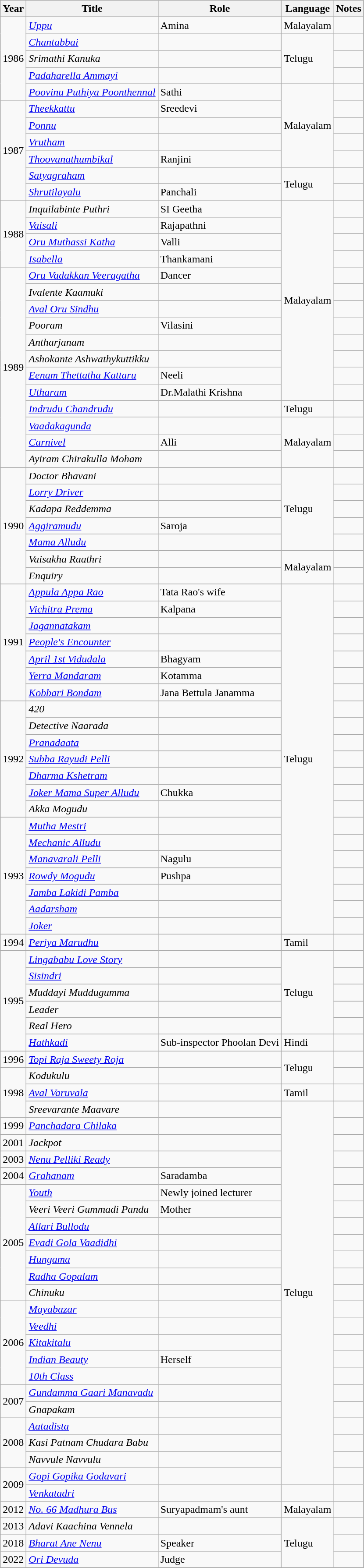<table class="wikitable sortable" style="font-size:100%;">
<tr>
<th>Year</th>
<th class="unsortable">Title</th>
<th class="unsortable">Role</th>
<th class="unsortable">Language</th>
<th class="unsortable">Notes</th>
</tr>
<tr>
<td rowspan="5">1986</td>
<td><em><a href='#'>Uppu</a></em></td>
<td>Amina</td>
<td>Malayalam</td>
<td></td>
</tr>
<tr>
<td><em><a href='#'>Chantabbai</a></em></td>
<td></td>
<td rowspan="3">Telugu</td>
<td></td>
</tr>
<tr>
<td><em>Srimathi Kanuka</em></td>
<td></td>
<td></td>
</tr>
<tr>
<td><em><a href='#'>Padaharella Ammayi</a></em></td>
<td></td>
<td></td>
</tr>
<tr>
<td><em><a href='#'>Poovinu Puthiya Poonthennal</a></em></td>
<td>Sathi</td>
<td rowspan="5">Malayalam</td>
<td></td>
</tr>
<tr>
<td rowspan="6">1987</td>
<td><em><a href='#'>Theekkattu</a></em></td>
<td>Sreedevi</td>
<td></td>
</tr>
<tr>
<td><em><a href='#'>Ponnu</a></em></td>
<td></td>
<td></td>
</tr>
<tr>
<td><em><a href='#'>Vrutham</a></em></td>
<td></td>
<td></td>
</tr>
<tr>
<td><em><a href='#'>Thoovanathumbikal</a></em></td>
<td>Ranjini</td>
<td></td>
</tr>
<tr>
<td><em><a href='#'>Satyagraham</a></em></td>
<td></td>
<td rowspan="2">Telugu</td>
<td></td>
</tr>
<tr>
<td><em><a href='#'>Shrutilayalu</a></em></td>
<td>Panchali</td>
<td></td>
</tr>
<tr>
<td rowspan="4">1988</td>
<td><em>Inquilabinte Puthri</em></td>
<td>SI Geetha</td>
<td rowspan="12">Malayalam</td>
<td></td>
</tr>
<tr>
<td><em><a href='#'>Vaisali</a></em></td>
<td>Rajapathni</td>
<td></td>
</tr>
<tr>
<td><em><a href='#'>Oru Muthassi Katha</a></em></td>
<td>Valli</td>
<td></td>
</tr>
<tr>
<td><em><a href='#'>Isabella</a></em></td>
<td>Thankamani</td>
<td></td>
</tr>
<tr>
<td rowspan="12">1989</td>
<td><em><a href='#'>Oru Vadakkan Veeragatha</a></em></td>
<td>Dancer</td>
<td></td>
</tr>
<tr>
<td><em>Ivalente Kaamuki</em></td>
<td></td>
<td></td>
</tr>
<tr>
<td><em><a href='#'>Aval Oru Sindhu</a></em></td>
<td></td>
<td></td>
</tr>
<tr>
<td><em>Pooram</em></td>
<td>Vilasini</td>
<td></td>
</tr>
<tr>
<td><em>Antharjanam</em></td>
<td></td>
<td></td>
</tr>
<tr>
<td><em>Ashokante Ashwathykuttikku</em></td>
<td></td>
<td></td>
</tr>
<tr>
<td><em><a href='#'>Eenam Thettatha Kattaru</a></em></td>
<td>Neeli</td>
<td></td>
</tr>
<tr>
<td><em><a href='#'>Utharam</a></em></td>
<td>Dr.Malathi Krishna</td>
<td></td>
</tr>
<tr>
<td><em><a href='#'>Indrudu Chandrudu</a></em></td>
<td></td>
<td>Telugu</td>
<td></td>
</tr>
<tr>
<td><em><a href='#'>Vaadakagunda</a></em></td>
<td></td>
<td rowspan="3">Malayalam</td>
<td></td>
</tr>
<tr>
<td><em><a href='#'>Carnivel</a></em></td>
<td>Alli</td>
<td></td>
</tr>
<tr>
<td><em>Ayiram Chirakulla Moham</em></td>
<td></td>
<td></td>
</tr>
<tr>
<td rowspan="7">1990</td>
<td><em>Doctor Bhavani</em></td>
<td></td>
<td rowspan="5">Telugu</td>
<td></td>
</tr>
<tr>
<td><em><a href='#'>Lorry Driver</a></em></td>
<td></td>
<td></td>
</tr>
<tr>
<td><em>Kadapa Reddemma</em></td>
<td></td>
<td></td>
</tr>
<tr>
<td><em><a href='#'>Aggiramudu</a></em></td>
<td>Saroja</td>
<td></td>
</tr>
<tr>
<td><em><a href='#'>Mama Alludu</a></em></td>
<td></td>
<td></td>
</tr>
<tr>
<td><em>Vaisakha Raathri</em></td>
<td></td>
<td rowspan="2">Malayalam</td>
<td></td>
</tr>
<tr>
<td><em>Enquiry</em></td>
<td></td>
<td></td>
</tr>
<tr>
<td rowspan="7">1991</td>
<td><em><a href='#'>Appula Appa Rao</a></em></td>
<td>Tata Rao's wife</td>
<td rowspan="21">Telugu</td>
<td></td>
</tr>
<tr>
<td><em><a href='#'>Vichitra Prema</a></em></td>
<td>Kalpana</td>
<td></td>
</tr>
<tr>
<td><em><a href='#'>Jagannatakam</a></em></td>
<td></td>
<td></td>
</tr>
<tr>
<td><em><a href='#'>People's Encounter</a></em></td>
<td></td>
<td></td>
</tr>
<tr>
<td><em><a href='#'>April 1st Vidudala</a></em></td>
<td>Bhagyam</td>
<td></td>
</tr>
<tr>
<td><em><a href='#'>Yerra Mandaram</a></em></td>
<td>Kotamma</td>
<td></td>
</tr>
<tr>
<td><em><a href='#'>Kobbari Bondam</a></em></td>
<td>Jana Bettula Janamma</td>
<td></td>
</tr>
<tr>
<td rowspan="7">1992</td>
<td><em>420</em></td>
<td></td>
<td></td>
</tr>
<tr>
<td><em>Detective Naarada</em></td>
<td></td>
<td></td>
</tr>
<tr>
<td><em><a href='#'>Pranadaata</a></em></td>
<td></td>
<td></td>
</tr>
<tr>
<td><em><a href='#'>Subba Rayudi Pelli</a></em></td>
<td></td>
<td></td>
</tr>
<tr>
<td><em><a href='#'>Dharma Kshetram</a></em></td>
<td></td>
<td></td>
</tr>
<tr>
<td><em><a href='#'>Joker Mama Super Alludu</a></em></td>
<td>Chukka</td>
<td></td>
</tr>
<tr>
<td><em>Akka Mogudu</em></td>
<td></td>
<td></td>
</tr>
<tr>
<td rowspan="7">1993</td>
<td><em><a href='#'>Mutha Mestri</a></em></td>
<td></td>
<td></td>
</tr>
<tr>
<td><em><a href='#'>Mechanic Alludu</a></em></td>
<td></td>
<td></td>
</tr>
<tr>
<td><em><a href='#'>Manavarali Pelli</a></em></td>
<td>Nagulu</td>
<td></td>
</tr>
<tr>
<td><em><a href='#'>Rowdy Mogudu</a></em></td>
<td>Pushpa</td>
<td></td>
</tr>
<tr>
<td><em><a href='#'>Jamba Lakidi Pamba</a></em></td>
<td></td>
<td></td>
</tr>
<tr>
<td><em><a href='#'>Aadarsham</a></em></td>
<td></td>
</tr>
<tr>
<td><em><a href='#'>Joker</a></em></td>
<td></td>
<td></td>
</tr>
<tr>
<td>1994</td>
<td><em><a href='#'>Periya Marudhu</a></em></td>
<td></td>
<td>Tamil</td>
<td></td>
</tr>
<tr>
<td rowspan="6">1995</td>
<td><em><a href='#'>Lingababu Love Story</a></em></td>
<td></td>
<td rowspan="5">Telugu</td>
<td></td>
</tr>
<tr>
<td><em><a href='#'>Sisindri</a></em></td>
<td></td>
<td></td>
</tr>
<tr>
<td><em>Muddayi Muddugumma</em></td>
<td></td>
<td></td>
</tr>
<tr>
<td><em>Leader</em></td>
<td></td>
<td></td>
</tr>
<tr>
<td><em>Real Hero</em></td>
<td></td>
<td></td>
</tr>
<tr>
<td><em><a href='#'>Hathkadi</a></em></td>
<td>Sub-inspector Phoolan Devi</td>
<td>Hindi</td>
<td></td>
</tr>
<tr>
<td>1996</td>
<td><em><a href='#'>Topi Raja Sweety Roja</a></em></td>
<td></td>
<td rowspan="2">Telugu</td>
<td></td>
</tr>
<tr>
<td rowspan="3">1998</td>
<td><em>Kodukulu</em></td>
<td></td>
<td></td>
</tr>
<tr>
<td><em><a href='#'>Aval Varuvala</a></em></td>
<td></td>
<td>Tamil</td>
<td></td>
</tr>
<tr>
<td><em>Sreevarante Maavare</em></td>
<td></td>
<td rowspan="23">Telugu</td>
<td></td>
</tr>
<tr>
<td>1999</td>
<td><em><a href='#'>Panchadara Chilaka</a></em></td>
<td></td>
<td></td>
</tr>
<tr>
<td>2001</td>
<td><em>Jackpot</em></td>
<td></td>
<td></td>
</tr>
<tr>
<td>2003</td>
<td><em><a href='#'>Nenu Pelliki Ready</a></em></td>
<td></td>
<td></td>
</tr>
<tr>
<td>2004</td>
<td><em><a href='#'>Grahanam</a></em></td>
<td>Saradamba</td>
<td></td>
</tr>
<tr>
<td rowspan="7">2005</td>
<td><em><a href='#'>Youth</a></em></td>
<td>Newly joined lecturer</td>
<td></td>
</tr>
<tr>
<td><em>Veeri Veeri Gummadi Pandu</em></td>
<td>Mother</td>
<td></td>
</tr>
<tr>
<td><em><a href='#'>Allari Bullodu</a></em></td>
<td></td>
<td></td>
</tr>
<tr>
<td><em><a href='#'>Evadi Gola Vaadidhi</a></em></td>
<td></td>
<td></td>
</tr>
<tr>
<td><em><a href='#'>Hungama</a></em></td>
<td></td>
<td></td>
</tr>
<tr>
<td><em><a href='#'>Radha Gopalam</a></em></td>
<td></td>
<td></td>
</tr>
<tr>
<td><em>Chinuku</em></td>
<td></td>
<td></td>
</tr>
<tr>
<td rowspan="5">2006</td>
<td><em><a href='#'>Mayabazar</a></em></td>
<td></td>
<td></td>
</tr>
<tr>
<td><em><a href='#'>Veedhi</a></em></td>
<td></td>
<td></td>
</tr>
<tr>
<td><em><a href='#'>Kitakitalu</a></em></td>
<td></td>
<td></td>
</tr>
<tr>
<td><em><a href='#'>Indian Beauty</a></em></td>
<td>Herself</td>
<td></td>
</tr>
<tr>
<td><em><a href='#'>10th Class</a></em></td>
<td></td>
<td></td>
</tr>
<tr>
<td rowspan="2">2007</td>
<td><em><a href='#'>Gundamma Gaari Manavadu</a></em></td>
<td></td>
<td></td>
</tr>
<tr>
<td><em>Gnapakam</em></td>
<td></td>
<td></td>
</tr>
<tr>
<td rowspan="3">2008</td>
<td><em><a href='#'>Aatadista</a></em></td>
<td></td>
<td></td>
</tr>
<tr>
<td><em>Kasi Patnam Chudara Babu</em></td>
<td></td>
<td></td>
</tr>
<tr>
<td><em>Navvule Navvulu</em></td>
<td></td>
<td></td>
</tr>
<tr>
<td rowspan="2">2009</td>
<td><em><a href='#'>Gopi Gopika Godavari</a></em></td>
<td></td>
<td></td>
</tr>
<tr>
<td><em><a href='#'>Venkatadri</a></em></td>
<td></td>
<td></td>
</tr>
<tr>
<td>2012</td>
<td><em><a href='#'>No. 66 Madhura Bus</a></em></td>
<td>Suryapadmam's aunt</td>
<td>Malayalam</td>
<td></td>
</tr>
<tr>
<td>2013</td>
<td><em>Adavi Kaachina Vennela</em></td>
<td></td>
<td rowspan="3">Telugu</td>
<td></td>
</tr>
<tr>
<td>2018</td>
<td><em><a href='#'>Bharat Ane Nenu</a></em></td>
<td>Speaker</td>
<td></td>
</tr>
<tr>
<td>2022</td>
<td><em><a href='#'>Ori Devuda</a></em></td>
<td>Judge</td>
<td></td>
</tr>
<tr>
</tr>
</table>
